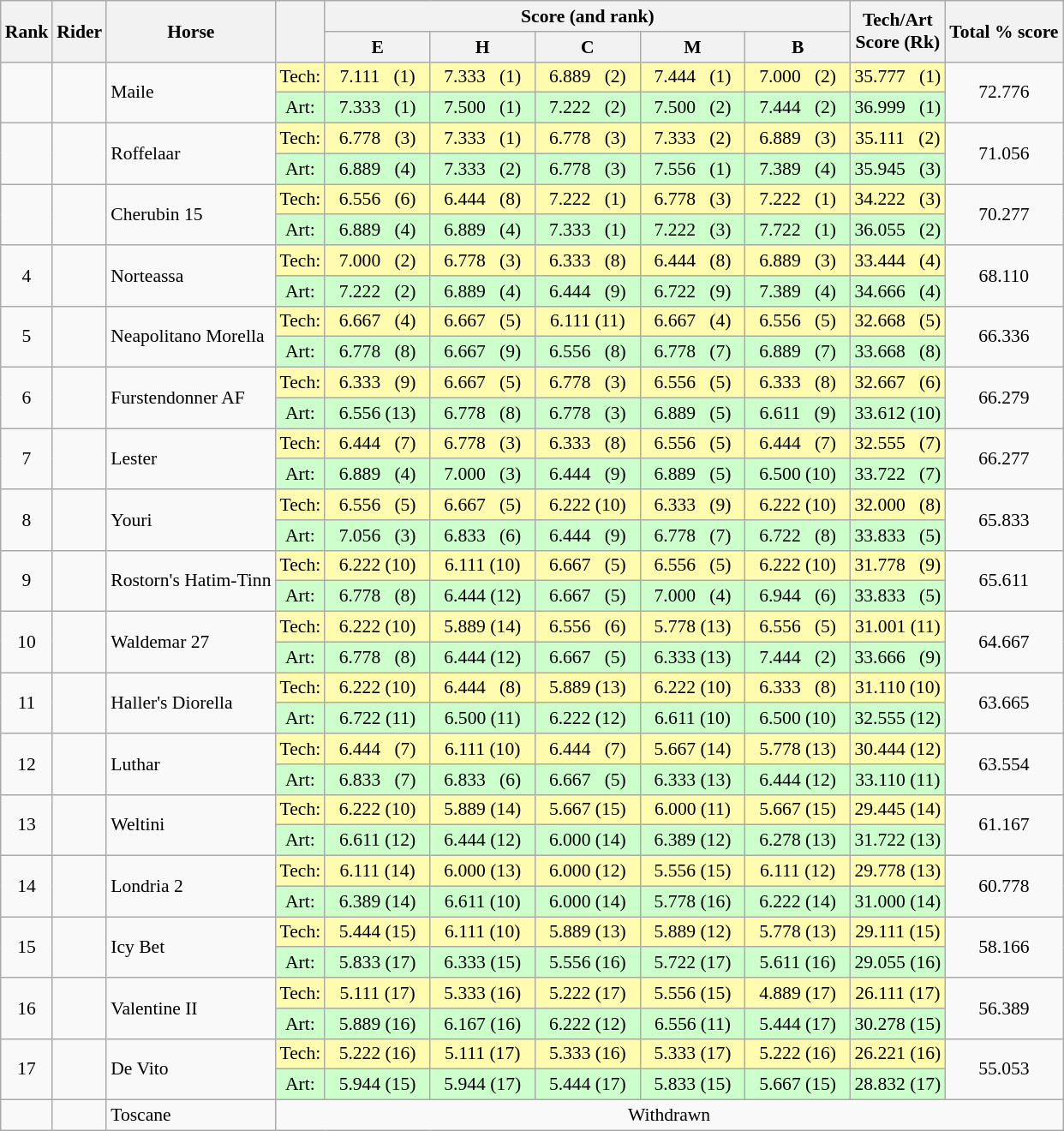<table class="wikitable" style="text-align:center; font-size:90%">
<tr>
<th rowspan=2>Rank</th>
<th rowspan=2>Rider</th>
<th rowspan=2>Horse</th>
<th rowspan=2></th>
<th colspan=5>Score (and rank)</th>
<th rowspan=2>Tech/Art<br>Score (Rk)</th>
<th rowspan=2>Total % score</th>
</tr>
<tr>
<th width=75>E</th>
<th width=75>H</th>
<th width=75>C</th>
<th width=75>M</th>
<th width=75>B</th>
</tr>
<tr>
<td rowspan="2"></td>
<td align=left rowspan="2"></td>
<td align=left rowspan="2">Maile</td>
<td bgcolor="fffcaf">Tech:</td>
<td bgcolor="fffcaf">7.111   (1)</td>
<td bgcolor="fffcaf">7.333   (1)</td>
<td bgcolor="fffcaf">6.889   (2)</td>
<td bgcolor="fffcaf">7.444   (1)</td>
<td bgcolor="fffcaf">7.000   (2)</td>
<td bgcolor="fffcaf">35.777   (1)</td>
<td rowspan="2">72.776</td>
</tr>
<tr>
<td bgcolor="ccffcc">Art:</td>
<td bgcolor="ccffcc">7.333   (1)</td>
<td bgcolor="ccffcc">7.500   (1)</td>
<td bgcolor="ccffcc">7.222   (2)</td>
<td bgcolor="ccffcc">7.500   (2)</td>
<td bgcolor="ccffcc">7.444   (2)</td>
<td bgcolor="ccffcc">36.999   (1)</td>
</tr>
<tr>
<td rowspan="2"></td>
<td align=left rowspan="2"></td>
<td align=left rowspan="2">Roffelaar</td>
<td bgcolor="fffcaf">Tech:</td>
<td bgcolor="fffcaf">6.778   (3)</td>
<td bgcolor="fffcaf">7.333   (1)</td>
<td bgcolor="fffcaf">6.778   (3)</td>
<td bgcolor="fffcaf">7.333   (2)</td>
<td bgcolor="fffcaf">6.889   (3)</td>
<td bgcolor="fffcaf">35.111   (2)</td>
<td rowspan="2">71.056</td>
</tr>
<tr>
<td bgcolor="ccffcc">Art:</td>
<td bgcolor="ccffcc">6.889   (4)</td>
<td bgcolor="ccffcc">7.333   (2)</td>
<td bgcolor="ccffcc">6.778   (3)</td>
<td bgcolor="ccffcc">7.556   (1)</td>
<td bgcolor="ccffcc">7.389   (4)</td>
<td bgcolor="ccffcc">35.945   (3)</td>
</tr>
<tr>
<td rowspan="2"></td>
<td align=left rowspan="2"></td>
<td align=left rowspan="2">Cherubin 15</td>
<td bgcolor="fffcaf">Tech:</td>
<td bgcolor="fffcaf">6.556   (6)</td>
<td bgcolor="fffcaf">6.444   (8)</td>
<td bgcolor="fffcaf">7.222   (1)</td>
<td bgcolor="fffcaf">6.778   (3)</td>
<td bgcolor="fffcaf">7.222   (1)</td>
<td bgcolor="fffcaf">34.222   (3)</td>
<td rowspan="2">70.277</td>
</tr>
<tr>
<td bgcolor="ccffcc">Art:</td>
<td bgcolor="ccffcc">6.889   (4)</td>
<td bgcolor="ccffcc">6.889   (4)</td>
<td bgcolor="ccffcc">7.333   (1)</td>
<td bgcolor="ccffcc">7.222   (3)</td>
<td bgcolor="ccffcc">7.722   (1)</td>
<td bgcolor="ccffcc">36.055   (2)</td>
</tr>
<tr>
<td rowspan="2">4</td>
<td align=left rowspan="2"></td>
<td align=left rowspan="2">Norteassa</td>
<td bgcolor="fffcaf">Tech:</td>
<td bgcolor="fffcaf">7.000   (2)</td>
<td bgcolor="fffcaf">6.778   (3)</td>
<td bgcolor="fffcaf">6.333   (8)</td>
<td bgcolor="fffcaf">6.444   (8)</td>
<td bgcolor="fffcaf">6.889   (3)</td>
<td bgcolor="fffcaf">33.444   (4)</td>
<td rowspan="2">68.110</td>
</tr>
<tr>
<td bgcolor="ccffcc">Art:</td>
<td bgcolor="ccffcc">7.222   (2)</td>
<td bgcolor="ccffcc">6.889   (4)</td>
<td bgcolor="ccffcc">6.444   (9)</td>
<td bgcolor="ccffcc">6.722   (9)</td>
<td bgcolor="ccffcc">7.389   (4)</td>
<td bgcolor="ccffcc">34.666   (4)</td>
</tr>
<tr>
<td rowspan="2">5</td>
<td align=left rowspan="2"></td>
<td align=left rowspan="2">Neapolitano Morella</td>
<td bgcolor="fffcaf">Tech:</td>
<td bgcolor="fffcaf">6.667   (4)</td>
<td bgcolor="fffcaf">6.667   (5)</td>
<td bgcolor="fffcaf">6.111 (11)</td>
<td bgcolor="fffcaf">6.667   (4)</td>
<td bgcolor="fffcaf">6.556   (5)</td>
<td bgcolor="fffcaf">32.668   (5)</td>
<td rowspan="2">66.336</td>
</tr>
<tr>
<td bgcolor="ccffcc">Art:</td>
<td bgcolor="ccffcc">6.778   (8)</td>
<td bgcolor="ccffcc">6.667   (9)</td>
<td bgcolor="ccffcc">6.556   (8)</td>
<td bgcolor="ccffcc">6.778   (7)</td>
<td bgcolor="ccffcc">6.889   (7)</td>
<td bgcolor="ccffcc">33.668   (8)</td>
</tr>
<tr>
<td rowspan="2">6</td>
<td align=left rowspan="2"></td>
<td align=left rowspan="2">Furstendonner AF</td>
<td bgcolor="fffcaf">Tech:</td>
<td bgcolor="fffcaf">6.333   (9)</td>
<td bgcolor="fffcaf">6.667   (5)</td>
<td bgcolor="fffcaf">6.778   (3)</td>
<td bgcolor="fffcaf">6.556   (5)</td>
<td bgcolor="fffcaf">6.333   (8)</td>
<td bgcolor="fffcaf">32.667   (6)</td>
<td rowspan="2">66.279</td>
</tr>
<tr>
<td bgcolor="ccffcc">Art:</td>
<td bgcolor="ccffcc">6.556 (13)</td>
<td bgcolor="ccffcc">6.778   (8)</td>
<td bgcolor="ccffcc">6.778   (3)</td>
<td bgcolor="ccffcc">6.889   (5)</td>
<td bgcolor="ccffcc">6.611   (9)</td>
<td bgcolor="ccffcc">33.612 (10)</td>
</tr>
<tr>
<td rowspan="2">7</td>
<td align=left rowspan="2"></td>
<td align=left rowspan="2">Lester</td>
<td bgcolor="fffcaf">Tech:</td>
<td bgcolor="fffcaf">6.444   (7)</td>
<td bgcolor="fffcaf">6.778   (3)</td>
<td bgcolor="fffcaf">6.333   (8)</td>
<td bgcolor="fffcaf">6.556   (5)</td>
<td bgcolor="fffcaf">6.444   (7)</td>
<td bgcolor="fffcaf">32.555   (7)</td>
<td rowspan="2">66.277</td>
</tr>
<tr>
<td bgcolor="ccffcc">Art:</td>
<td bgcolor="ccffcc">6.889   (4)</td>
<td bgcolor="ccffcc">7.000   (3)</td>
<td bgcolor="ccffcc">6.444   (9)</td>
<td bgcolor="ccffcc">6.889   (5)</td>
<td bgcolor="ccffcc">6.500 (10)</td>
<td bgcolor="ccffcc">33.722   (7)</td>
</tr>
<tr>
<td rowspan="2">8</td>
<td align=left rowspan="2"></td>
<td align=left rowspan="2">Youri</td>
<td bgcolor="fffcaf">Tech:</td>
<td bgcolor="fffcaf">6.556   (5)</td>
<td bgcolor="fffcaf">6.667   (5)</td>
<td bgcolor="fffcaf">6.222 (10)</td>
<td bgcolor="fffcaf">6.333   (9)</td>
<td bgcolor="fffcaf">6.222 (10)</td>
<td bgcolor="fffcaf">32.000   (8)</td>
<td rowspan="2">65.833</td>
</tr>
<tr>
<td bgcolor="ccffcc">Art:</td>
<td bgcolor="ccffcc">7.056   (3)</td>
<td bgcolor="ccffcc">6.833   (6)</td>
<td bgcolor="ccffcc">6.444   (9)</td>
<td bgcolor="ccffcc">6.778   (7)</td>
<td bgcolor="ccffcc">6.722   (8)</td>
<td bgcolor="ccffcc">33.833   (5)</td>
</tr>
<tr>
<td rowspan="2">9</td>
<td align=left rowspan="2"></td>
<td align=left rowspan="2">Rostorn's Hatim-Tinn</td>
<td bgcolor="fffcaf">Tech:</td>
<td bgcolor="fffcaf">6.222 (10)</td>
<td bgcolor="fffcaf">6.111 (10)</td>
<td bgcolor="fffcaf">6.667   (5)</td>
<td bgcolor="fffcaf">6.556   (5)</td>
<td bgcolor="fffcaf">6.222 (10)</td>
<td bgcolor="fffcaf">31.778   (9)</td>
<td rowspan="2">65.611</td>
</tr>
<tr>
<td bgcolor="ccffcc">Art:</td>
<td bgcolor="ccffcc">6.778   (8)</td>
<td bgcolor="ccffcc">6.444 (12)</td>
<td bgcolor="ccffcc">6.667   (5)</td>
<td bgcolor="ccffcc">7.000   (4)</td>
<td bgcolor="ccffcc">6.944   (6)</td>
<td bgcolor="ccffcc">33.833   (5)</td>
</tr>
<tr>
<td rowspan="2">10</td>
<td align=left rowspan="2"></td>
<td align=left rowspan="2">Waldemar 27</td>
<td bgcolor="fffcaf">Tech:</td>
<td bgcolor="fffcaf">6.222 (10)</td>
<td bgcolor="fffcaf">5.889 (14)</td>
<td bgcolor="fffcaf">6.556   (6)</td>
<td bgcolor="fffcaf">5.778 (13)</td>
<td bgcolor="fffcaf">6.556   (5)</td>
<td bgcolor="fffcaf">31.001 (11)</td>
<td rowspan="2">64.667</td>
</tr>
<tr>
<td bgcolor="ccffcc">Art:</td>
<td bgcolor="ccffcc">6.778   (8)</td>
<td bgcolor="ccffcc">6.444 (12)</td>
<td bgcolor="ccffcc">6.667   (5)</td>
<td bgcolor="ccffcc">6.333 (13)</td>
<td bgcolor="ccffcc">7.444   (2)</td>
<td bgcolor="ccffcc">33.666   (9)</td>
</tr>
<tr>
<td rowspan="2">11</td>
<td align=left rowspan="2"></td>
<td align=left rowspan="2">Haller's Diorella</td>
<td bgcolor="fffcaf">Tech:</td>
<td bgcolor="fffcaf">6.222 (10)</td>
<td bgcolor="fffcaf">6.444   (8)</td>
<td bgcolor="fffcaf">5.889 (13)</td>
<td bgcolor="fffcaf">6.222 (10)</td>
<td bgcolor="fffcaf">6.333   (8)</td>
<td bgcolor="fffcaf">31.110 (10)</td>
<td rowspan="2">63.665</td>
</tr>
<tr>
<td bgcolor="ccffcc">Art:</td>
<td bgcolor="ccffcc">6.722 (11)</td>
<td bgcolor="ccffcc">6.500 (11)</td>
<td bgcolor="ccffcc">6.222 (12)</td>
<td bgcolor="ccffcc">6.611 (10)</td>
<td bgcolor="ccffcc">6.500 (10)</td>
<td bgcolor="ccffcc">32.555 (12)</td>
</tr>
<tr>
<td rowspan="2">12</td>
<td align=left rowspan="2"></td>
<td align=left rowspan="2">Luthar</td>
<td bgcolor="fffcaf">Tech:</td>
<td bgcolor="fffcaf">6.444   (7)</td>
<td bgcolor="fffcaf">6.111 (10)</td>
<td bgcolor="fffcaf">6.444   (7)</td>
<td bgcolor="fffcaf">5.667 (14)</td>
<td bgcolor="fffcaf">5.778 (13)</td>
<td bgcolor="fffcaf">30.444 (12)</td>
<td rowspan="2">63.554</td>
</tr>
<tr>
<td bgcolor="ccffcc">Art:</td>
<td bgcolor="ccffcc">6.833   (7)</td>
<td bgcolor="ccffcc">6.833   (6)</td>
<td bgcolor="ccffcc">6.667   (5)</td>
<td bgcolor="ccffcc">6.333 (13)</td>
<td bgcolor="ccffcc">6.444 (12)</td>
<td bgcolor="ccffcc">33.110 (11)</td>
</tr>
<tr>
<td rowspan="2">13</td>
<td align=left rowspan="2"></td>
<td align=left rowspan="2">Weltini</td>
<td bgcolor="fffcaf">Tech:</td>
<td bgcolor="fffcaf">6.222 (10)</td>
<td bgcolor="fffcaf">5.889 (14)</td>
<td bgcolor="fffcaf">5.667 (15)</td>
<td bgcolor="fffcaf">6.000 (11)</td>
<td bgcolor="fffcaf">5.667 (15)</td>
<td bgcolor="fffcaf">29.445 (14)</td>
<td rowspan="2">61.167</td>
</tr>
<tr>
<td bgcolor="ccffcc">Art:</td>
<td bgcolor="ccffcc">6.611 (12)</td>
<td bgcolor="ccffcc">6.444 (12)</td>
<td bgcolor="ccffcc">6.000 (14)</td>
<td bgcolor="ccffcc">6.389 (12)</td>
<td bgcolor="ccffcc">6.278 (13)</td>
<td bgcolor="ccffcc">31.722 (13)</td>
</tr>
<tr>
<td rowspan="2">14</td>
<td align=left rowspan="2"></td>
<td align=left rowspan="2">Londria 2</td>
<td bgcolor="fffcaf">Tech:</td>
<td bgcolor="fffcaf">6.111 (14)</td>
<td bgcolor="fffcaf">6.000 (13)</td>
<td bgcolor="fffcaf">6.000 (12)</td>
<td bgcolor="fffcaf">5.556 (15)</td>
<td bgcolor="fffcaf">6.111 (12)</td>
<td bgcolor="fffcaf">29.778 (13)</td>
<td rowspan="2">60.778</td>
</tr>
<tr>
<td bgcolor="ccffcc">Art:</td>
<td bgcolor="ccffcc">6.389 (14)</td>
<td bgcolor="ccffcc">6.611 (10)</td>
<td bgcolor="ccffcc">6.000 (14)</td>
<td bgcolor="ccffcc">5.778 (16)</td>
<td bgcolor="ccffcc">6.222 (14)</td>
<td bgcolor="ccffcc">31.000 (14)</td>
</tr>
<tr>
<td rowspan="2">15</td>
<td align=left rowspan="2"></td>
<td align=left rowspan="2">Icy Bet</td>
<td bgcolor="fffcaf">Tech:</td>
<td bgcolor="fffcaf">5.444 (15)</td>
<td bgcolor="fffcaf">6.111 (10)</td>
<td bgcolor="fffcaf">5.889 (13)</td>
<td bgcolor="fffcaf">5.889 (12)</td>
<td bgcolor="fffcaf">5.778 (13)</td>
<td bgcolor="fffcaf">29.111 (15)</td>
<td rowspan="2">58.166</td>
</tr>
<tr>
<td bgcolor="ccffcc">Art:</td>
<td bgcolor="ccffcc">5.833 (17)</td>
<td bgcolor="ccffcc">6.333 (15)</td>
<td bgcolor="ccffcc">5.556 (16)</td>
<td bgcolor="ccffcc">5.722 (17)</td>
<td bgcolor="ccffcc">5.611 (16)</td>
<td bgcolor="ccffcc">29.055 (16)</td>
</tr>
<tr>
<td rowspan="2">16</td>
<td align=left rowspan="2"></td>
<td align=left rowspan="2">Valentine II</td>
<td bgcolor="fffcaf">Tech:</td>
<td bgcolor="fffcaf">5.111 (17)</td>
<td bgcolor="fffcaf">5.333 (16)</td>
<td bgcolor="fffcaf">5.222 (17)</td>
<td bgcolor="fffcaf">5.556 (15)</td>
<td bgcolor="fffcaf">4.889 (17)</td>
<td bgcolor="fffcaf">26.111 (17)</td>
<td rowspan="2">56.389</td>
</tr>
<tr>
<td bgcolor="ccffcc">Art:</td>
<td bgcolor="ccffcc">5.889 (16)</td>
<td bgcolor="ccffcc">6.167 (16)</td>
<td bgcolor="ccffcc">6.222 (12)</td>
<td bgcolor="ccffcc">6.556 (11)</td>
<td bgcolor="ccffcc">5.444 (17)</td>
<td bgcolor="ccffcc">30.278 (15)</td>
</tr>
<tr>
<td rowspan="2">17</td>
<td align=left rowspan="2"></td>
<td align=left rowspan="2">De Vito</td>
<td bgcolor="fffcaf">Tech:</td>
<td bgcolor="fffcaf">5.222 (16)</td>
<td bgcolor="fffcaf">5.111 (17)</td>
<td bgcolor="fffcaf">5.333 (16)</td>
<td bgcolor="fffcaf">5.333 (17)</td>
<td bgcolor="fffcaf">5.222 (16)</td>
<td bgcolor="fffcaf">26.221 (16)</td>
<td rowspan="2">55.053</td>
</tr>
<tr>
<td bgcolor="ccffcc">Art:</td>
<td bgcolor="ccffcc">5.944 (15)</td>
<td bgcolor="ccffcc">5.944 (17)</td>
<td bgcolor="ccffcc">5.444 (17)</td>
<td bgcolor="ccffcc">5.833 (15)</td>
<td bgcolor="ccffcc">5.667 (15)</td>
<td bgcolor="ccffcc">28.832 (17)</td>
</tr>
<tr>
<td></td>
<td align=left></td>
<td align=left>Toscane</td>
<td colspan = "8">Withdrawn</td>
</tr>
</table>
